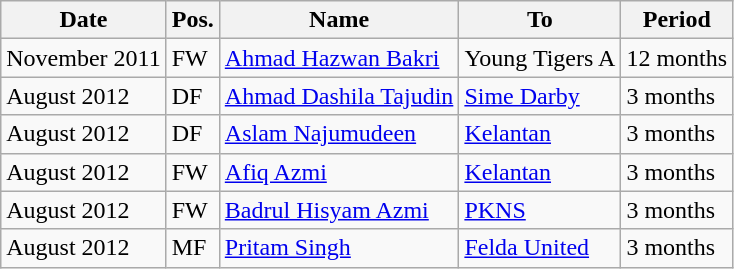<table class="wikitable">
<tr>
<th>Date</th>
<th>Pos.</th>
<th>Name</th>
<th>To</th>
<th>Period</th>
</tr>
<tr>
<td>November 2011</td>
<td>FW</td>
<td> <a href='#'>Ahmad Hazwan Bakri</a></td>
<td> Young Tigers A</td>
<td>12 months</td>
</tr>
<tr>
<td>August 2012</td>
<td>DF</td>
<td> <a href='#'>Ahmad Dashila Tajudin</a></td>
<td> <a href='#'>Sime Darby</a></td>
<td>3 months</td>
</tr>
<tr>
<td>August 2012</td>
<td>DF</td>
<td> <a href='#'>Aslam Najumudeen</a></td>
<td> <a href='#'>Kelantan</a></td>
<td>3 months</td>
</tr>
<tr>
<td>August 2012</td>
<td>FW</td>
<td> <a href='#'>Afiq Azmi</a></td>
<td> <a href='#'>Kelantan</a></td>
<td>3 months</td>
</tr>
<tr>
<td>August 2012</td>
<td>FW</td>
<td> <a href='#'>Badrul Hisyam Azmi</a></td>
<td> <a href='#'>PKNS</a></td>
<td>3 months</td>
</tr>
<tr>
<td>August 2012</td>
<td>MF</td>
<td> <a href='#'>Pritam Singh</a></td>
<td> <a href='#'>Felda United</a></td>
<td>3 months</td>
</tr>
</table>
